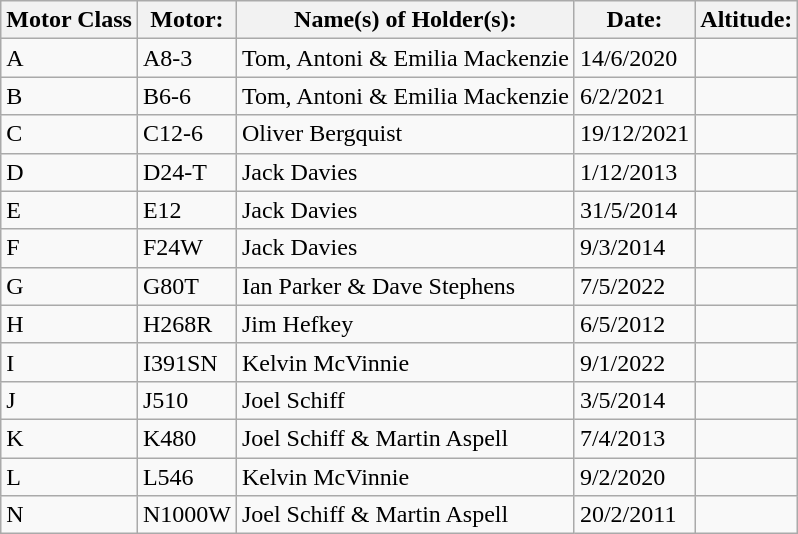<table class="wikitable">
<tr>
<th>Motor Class</th>
<th>Motor:</th>
<th>Name(s) of Holder(s):</th>
<th>Date:</th>
<th>Altitude:</th>
</tr>
<tr>
<td>A</td>
<td>A8-3</td>
<td>Tom, Antoni & Emilia Mackenzie</td>
<td>14/6/2020</td>
<td></td>
</tr>
<tr>
<td>B</td>
<td>B6-6</td>
<td>Tom, Antoni & Emilia Mackenzie</td>
<td>6/2/2021</td>
<td></td>
</tr>
<tr>
<td>C</td>
<td>C12-6</td>
<td>Oliver Bergquist</td>
<td>19/12/2021</td>
<td></td>
</tr>
<tr>
<td>D</td>
<td>D24-T</td>
<td>Jack Davies</td>
<td>1/12/2013</td>
<td></td>
</tr>
<tr>
<td>E</td>
<td>E12</td>
<td>Jack Davies</td>
<td>31/5/2014</td>
<td></td>
</tr>
<tr>
<td>F</td>
<td>F24W</td>
<td>Jack Davies</td>
<td>9/3/2014</td>
<td></td>
</tr>
<tr>
<td>G</td>
<td>G80T</td>
<td>Ian Parker & Dave Stephens</td>
<td>7/5/2022</td>
<td></td>
</tr>
<tr>
<td>H</td>
<td>H268R</td>
<td>Jim Hefkey</td>
<td>6/5/2012</td>
<td></td>
</tr>
<tr>
<td>I</td>
<td>I391SN</td>
<td>Kelvin McVinnie</td>
<td>9/1/2022</td>
<td></td>
</tr>
<tr>
<td>J</td>
<td>J510</td>
<td>Joel Schiff</td>
<td>3/5/2014</td>
<td></td>
</tr>
<tr>
<td>K</td>
<td>K480</td>
<td>Joel Schiff & Martin Aspell</td>
<td>7/4/2013</td>
<td></td>
</tr>
<tr>
<td>L</td>
<td>L546</td>
<td>Kelvin McVinnie</td>
<td>9/2/2020</td>
<td></td>
</tr>
<tr>
<td>N</td>
<td>N1000W</td>
<td>Joel Schiff & Martin Aspell</td>
<td>20/2/2011</td>
<td></td>
</tr>
</table>
